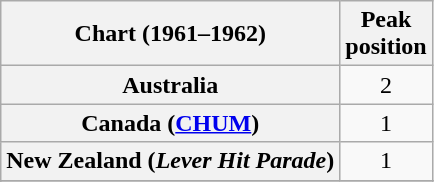<table class="wikitable plainrowheaders sortable">
<tr>
<th scope="col">Chart (1961–1962)</th>
<th scope="col">Peak<br>position</th>
</tr>
<tr>
<th scope="row">Australia</th>
<td style="text-align:center;">2</td>
</tr>
<tr>
<th scope="row">Canada (<a href='#'>CHUM</a>)</th>
<td style="text-align:center;">1</td>
</tr>
<tr>
<th scope="row">New Zealand (<em>Lever Hit Parade</em>)</th>
<td style="text-align:center;">1</td>
</tr>
<tr>
</tr>
<tr>
</tr>
</table>
